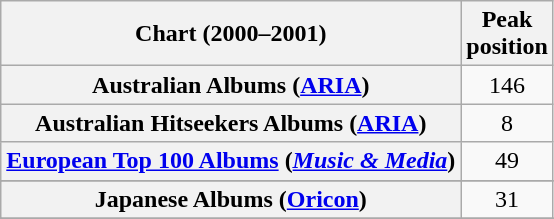<table class="wikitable sortable plainrowheaders" style="text-align:center">
<tr>
<th>Chart (2000–2001)</th>
<th>Peak<br>position</th>
</tr>
<tr>
<th scope="row">Australian Albums (<a href='#'>ARIA</a>)</th>
<td>146</td>
</tr>
<tr>
<th scope="row">Australian Hitseekers Albums (<a href='#'>ARIA</a>)</th>
<td>8</td>
</tr>
<tr>
<th scope="row"><a href='#'>European Top 100 Albums</a> (<em><a href='#'>Music & Media</a></em>)</th>
<td>49</td>
</tr>
<tr>
</tr>
<tr>
<th scope="row">Japanese Albums (<a href='#'>Oricon</a>)</th>
<td>31</td>
</tr>
<tr>
</tr>
<tr>
</tr>
<tr>
</tr>
<tr>
</tr>
<tr>
</tr>
</table>
